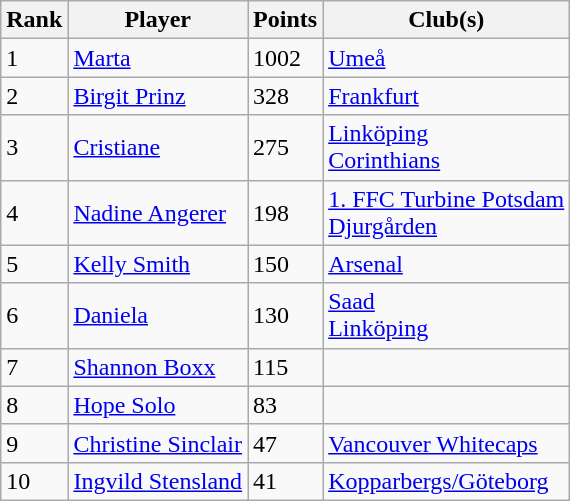<table class="sortable wikitable">
<tr>
<th>Rank</th>
<th>Player</th>
<th>Points</th>
<th>Club(s)</th>
</tr>
<tr>
<td>1</td>
<td> <a href='#'>Marta</a></td>
<td>1002</td>
<td> <a href='#'>Umeå</a></td>
</tr>
<tr>
<td>2</td>
<td> <a href='#'>Birgit Prinz</a></td>
<td>328</td>
<td> <a href='#'>Frankfurt</a></td>
</tr>
<tr>
<td>3</td>
<td> <a href='#'>Cristiane</a></td>
<td>275</td>
<td> <a href='#'>Linköping</a><br> <a href='#'>Corinthians</a></td>
</tr>
<tr>
<td>4</td>
<td> <a href='#'>Nadine Angerer</a></td>
<td>198</td>
<td> <a href='#'>1. FFC Turbine Potsdam</a><br> <a href='#'>Djurgården</a></td>
</tr>
<tr>
<td>5</td>
<td> <a href='#'>Kelly Smith</a></td>
<td>150</td>
<td> <a href='#'>Arsenal</a></td>
</tr>
<tr>
<td>6</td>
<td> <a href='#'>Daniela</a></td>
<td>130</td>
<td> <a href='#'>Saad</a><br> <a href='#'>Linköping</a></td>
</tr>
<tr>
<td>7</td>
<td> <a href='#'>Shannon Boxx</a></td>
<td>115</td>
<td></td>
</tr>
<tr>
<td>8</td>
<td> <a href='#'>Hope Solo</a></td>
<td>83</td>
<td></td>
</tr>
<tr>
<td>9</td>
<td> <a href='#'>Christine Sinclair</a></td>
<td>47</td>
<td> <a href='#'>Vancouver Whitecaps</a></td>
</tr>
<tr>
<td>10</td>
<td> <a href='#'>Ingvild Stensland</a></td>
<td>41</td>
<td> <a href='#'>Kopparbergs/Göteborg</a></td>
</tr>
</table>
